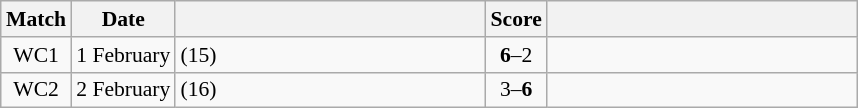<table class="wikitable" style="font-size: 90%; margin: 1em auto 1em auto;">
<tr>
<th>Match</th>
<th>Date</th>
<th width=200></th>
<th>Score</th>
<th width=200></th>
</tr>
<tr>
<td align="center">WC1</td>
<td>1 February</td>
<td><strong></strong> (15)</td>
<td align="center"><strong>6</strong>–2</td>
<td></td>
</tr>
<tr>
<td align="center">WC2</td>
<td>2 February</td>
<td> (16)</td>
<td align="center">3–<strong>6</strong></td>
<td><strong></strong></td>
</tr>
</table>
